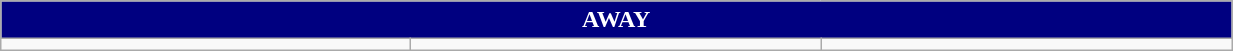<table class="wikitable collapsible collapsed" style="width:65%">
<tr>
<th colspan=6 ! style="color:white; background:#000080">AWAY</th>
</tr>
<tr>
<td></td>
<td></td>
<td></td>
</tr>
</table>
